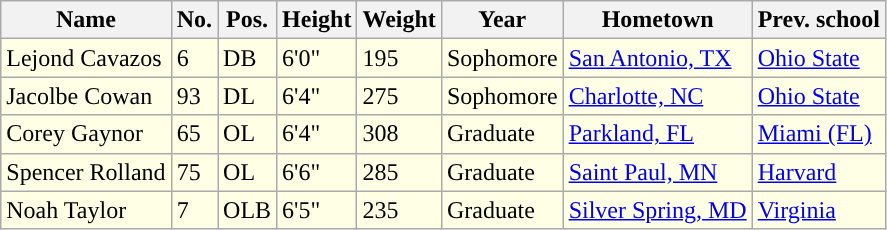<table class="wikitable sortable">
<tr>
<th>Name</th>
<th>No.</th>
<th>Pos.</th>
<th>Height</th>
<th>Weight</th>
<th>Year</th>
<th>Hometown</th>
<th class="unsortable">Prev. school</th>
</tr>
<tr style="background:#FFFFE6;">
<td>Lejond Cavazos</td>
<td>6</td>
<td>DB</td>
<td>6'0"</td>
<td>195</td>
<td> Sophomore</td>
<td><a href='#'>San Antonio, TX</a></td>
<td><a href='#'>Ohio State</a></td>
</tr>
<tr style="background:#FFFFE6;">
<td>Jacolbe Cowan</td>
<td>93</td>
<td>DL</td>
<td>6'4"</td>
<td>275</td>
<td> Sophomore</td>
<td><a href='#'>Charlotte, NC</a></td>
<td><a href='#'>Ohio State</a></td>
</tr>
<tr style="background:#FFFFE6;">
<td>Corey Gaynor</td>
<td>65</td>
<td>OL</td>
<td>6'4"</td>
<td>308</td>
<td>Graduate</td>
<td><a href='#'>Parkland, FL</a></td>
<td><a href='#'>Miami (FL)</a></td>
</tr>
<tr style="background:#FFFFE6;">
<td>Spencer Rolland</td>
<td>75</td>
<td>OL</td>
<td>6'6"</td>
<td>285</td>
<td>Graduate</td>
<td><a href='#'>Saint Paul, MN</a></td>
<td><a href='#'>Harvard</a></td>
</tr>
<tr style="background:#FFFFE6;">
<td>Noah Taylor</td>
<td>7</td>
<td>OLB</td>
<td>6'5"</td>
<td>235</td>
<td>Graduate</td>
<td><a href='#'>Silver Spring, MD</a></td>
<td><a href='#'>Virginia</a></td>
</tr>
</table>
